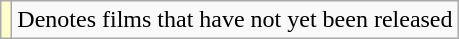<table class="wikitable">
<tr>
<td style="background:#ffc;"></td>
<td>Denotes films that have not yet been released</td>
</tr>
</table>
